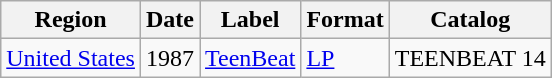<table class="wikitable">
<tr>
<th>Region</th>
<th>Date</th>
<th>Label</th>
<th>Format</th>
<th>Catalog</th>
</tr>
<tr>
<td><a href='#'>United States</a></td>
<td>1987</td>
<td><a href='#'>TeenBeat</a></td>
<td><a href='#'>LP</a></td>
<td>TEENBEAT 14</td>
</tr>
</table>
